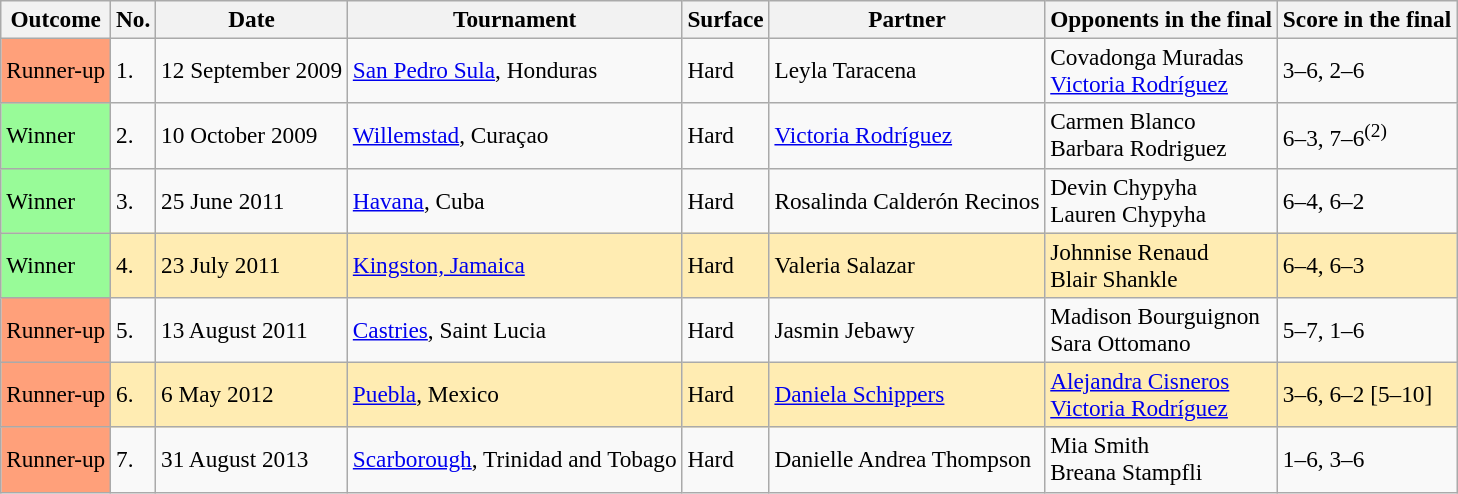<table class="sortable wikitable" style="font-size:97%;">
<tr>
<th>Outcome</th>
<th>No.</th>
<th>Date</th>
<th>Tournament</th>
<th>Surface</th>
<th>Partner</th>
<th>Opponents in the final</th>
<th>Score in the final</th>
</tr>
<tr>
<td style="background:#ffa07a;">Runner-up</td>
<td>1.</td>
<td>12 September 2009</td>
<td><a href='#'>San Pedro Sula</a>, Honduras</td>
<td>Hard</td>
<td> Leyla Taracena</td>
<td> Covadonga Muradas <br>  <a href='#'>Victoria Rodríguez</a></td>
<td>3–6, 2–6</td>
</tr>
<tr>
<td bgcolor="98FB98">Winner</td>
<td>2.</td>
<td>10 October 2009</td>
<td><a href='#'>Willemstad</a>, Curaçao</td>
<td>Hard</td>
<td> <a href='#'>Victoria Rodríguez</a></td>
<td> Carmen Blanco <br>  Barbara Rodriguez</td>
<td>6–3, 7–6<sup>(2)</sup></td>
</tr>
<tr>
<td bgcolor="98FB98">Winner</td>
<td>3.</td>
<td>25 June 2011</td>
<td><a href='#'>Havana</a>, Cuba</td>
<td>Hard</td>
<td> Rosalinda Calderón Recinos</td>
<td> Devin Chypyha <br>  Lauren Chypyha</td>
<td>6–4, 6–2</td>
</tr>
<tr bgcolor=#ffecb2>
<td bgcolor="98FB98">Winner</td>
<td>4.</td>
<td>23 July 2011</td>
<td><a href='#'>Kingston, Jamaica</a></td>
<td>Hard</td>
<td> Valeria Salazar</td>
<td> Johnnise Renaud <br>  Blair Shankle</td>
<td>6–4, 6–3</td>
</tr>
<tr>
<td style="background:#ffa07a;">Runner-up</td>
<td>5.</td>
<td>13 August 2011</td>
<td><a href='#'>Castries</a>, Saint Lucia</td>
<td>Hard</td>
<td> Jasmin Jebawy</td>
<td> Madison Bourguignon <br>  Sara Ottomano</td>
<td>5–7, 1–6</td>
</tr>
<tr bgcolor=#ffecb2>
<td style="background:#ffa07a;">Runner-up</td>
<td>6.</td>
<td>6 May 2012</td>
<td><a href='#'>Puebla</a>, Mexico</td>
<td>Hard</td>
<td> <a href='#'>Daniela Schippers</a></td>
<td> <a href='#'>Alejandra Cisneros</a> <br>  <a href='#'>Victoria Rodríguez</a></td>
<td>3–6, 6–2 [5–10]</td>
</tr>
<tr>
<td style="background:#ffa07a;">Runner-up</td>
<td>7.</td>
<td>31 August 2013</td>
<td><a href='#'>Scarborough</a>, Trinidad and Tobago</td>
<td>Hard</td>
<td> Danielle Andrea Thompson</td>
<td> Mia Smith <br>  Breana Stampfli</td>
<td>1–6, 3–6</td>
</tr>
</table>
